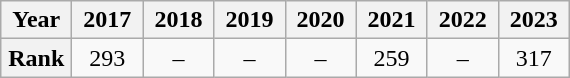<table class="wikitable alternance" style="text-align:center;">
<tr>
<th scope="col" width="40px" bgcolor="#DFDFDF">Year</th>
<th scope="col" width="40px" bgcolor="#DFDFDF">2017</th>
<th scope="col" width="40px" bgcolor="#DFDFDF">2018</th>
<th scope="col" width="40px" bgcolor="#DFDFDF">2019</th>
<th scope="col" width="40px" bgcolor="#DFDFDF">2020</th>
<th scope="col" width="40px" bgcolor="#DFDFDF">2021</th>
<th scope="col" width="40px" bgcolor="#DFDFDF">2022</th>
<th scope="col" width="40px" bgcolor="#DFDFDF">2023</th>
</tr>
<tr>
<th scope="row">Rank</th>
<td>293</td>
<td>–</td>
<td>–</td>
<td>–</td>
<td>259</td>
<td>–</td>
<td>317</td>
</tr>
</table>
